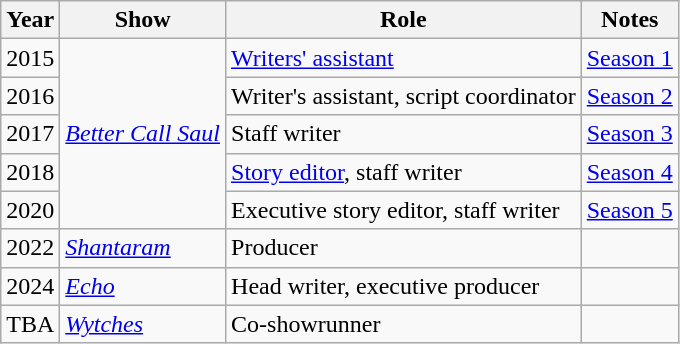<table class="wikitable sortable">
<tr>
<th>Year</th>
<th>Show</th>
<th>Role</th>
<th>Notes</th>
</tr>
<tr>
<td>2015</td>
<td rowspan="5"><em><a href='#'>Better Call Saul</a></em></td>
<td><a href='#'>Writers' assistant</a></td>
<td><a href='#'>Season 1</a></td>
</tr>
<tr>
<td>2016</td>
<td>Writer's assistant, script coordinator</td>
<td><a href='#'>Season 2</a></td>
</tr>
<tr>
<td>2017</td>
<td>Staff writer</td>
<td><a href='#'>Season 3</a></td>
</tr>
<tr>
<td>2018</td>
<td><a href='#'>Story editor</a>, staff writer</td>
<td><a href='#'>Season 4</a></td>
</tr>
<tr>
<td>2020</td>
<td>Executive story editor, staff writer</td>
<td><a href='#'>Season 5</a></td>
</tr>
<tr>
<td>2022</td>
<td><a href='#'><em>Shantaram</em></a></td>
<td>Producer</td>
<td></td>
</tr>
<tr>
<td>2024</td>
<td><a href='#'><em>Echo</em></a></td>
<td>Head writer, executive producer</td>
<td></td>
</tr>
<tr>
<td>TBA</td>
<td><a href='#'><em>Wytches</em></a></td>
<td>Co-showrunner</td>
<td></td>
</tr>
</table>
